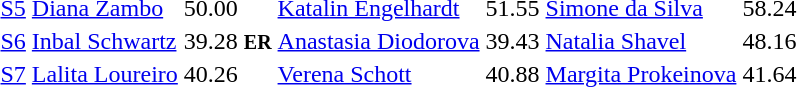<table>
<tr>
<td><a href='#'>S5</a></td>
<td><a href='#'>Diana Zambo</a><br></td>
<td>50.00</td>
<td><a href='#'>Katalin Engelhardt</a><br></td>
<td>51.55</td>
<td><a href='#'>Simone da Silva</a><br></td>
<td>58.24</td>
</tr>
<tr>
<td><a href='#'>S6</a></td>
<td><a href='#'>Inbal Schwartz</a><br></td>
<td>39.28 <small><strong>ER</strong></small></td>
<td><a href='#'>Anastasia Diodorova</a><br></td>
<td>39.43</td>
<td><a href='#'>Natalia Shavel</a><br></td>
<td>48.16</td>
</tr>
<tr>
<td><a href='#'>S7</a></td>
<td><a href='#'>Lalita Loureiro</a><br></td>
<td>40.26</td>
<td><a href='#'>Verena Schott</a><br></td>
<td>40.88</td>
<td><a href='#'>Margita Prokeinova</a><br></td>
<td>41.64</td>
</tr>
</table>
